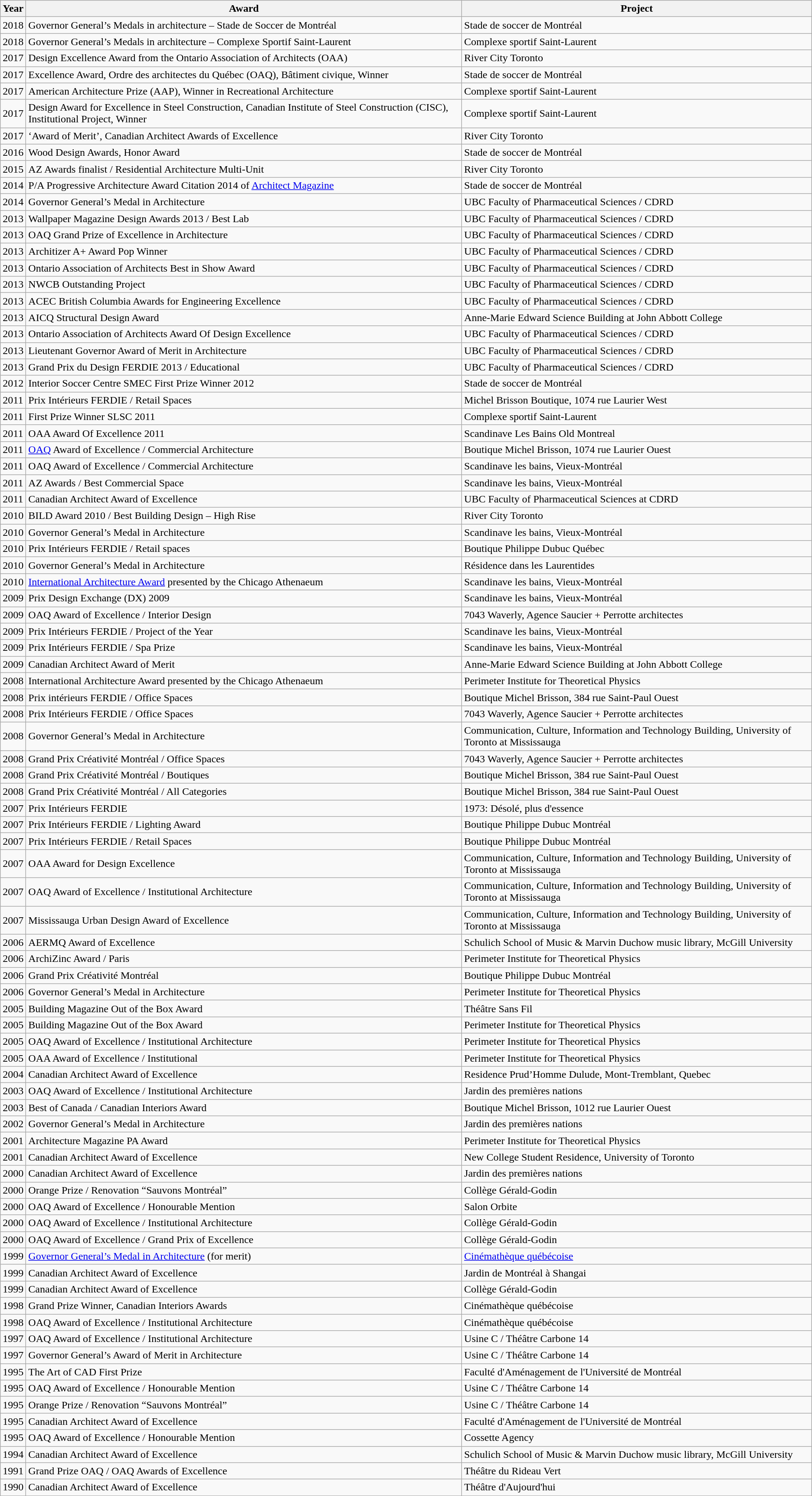<table class="wikitable sortable">
<tr>
<th>Year</th>
<th>Award</th>
<th>Project</th>
</tr>
<tr>
<td>2018</td>
<td>Governor General’s Medals in architecture – Stade de Soccer de Montréal</td>
<td>Stade de soccer de Montréal</td>
</tr>
<tr>
<td>2018</td>
<td>Governor General’s Medals in architecture – Complexe Sportif Saint-Laurent</td>
<td>Complexe sportif Saint-Laurent</td>
</tr>
<tr>
<td>2017</td>
<td>Design Excellence Award from the Ontario Association of Architects (OAA)</td>
<td>River City Toronto</td>
</tr>
<tr>
<td>2017</td>
<td>Excellence Award, Ordre des architectes du Québec (OAQ), Bâtiment civique, Winner</td>
<td>Stade de soccer de Montréal</td>
</tr>
<tr>
<td>2017</td>
<td>American Architecture Prize (AAP), Winner in Recreational Architecture</td>
<td>Complexe sportif Saint-Laurent</td>
</tr>
<tr>
<td>2017</td>
<td>Design Award for Excellence in Steel Construction, Canadian Institute of Steel Construction (CISC), Institutional Project, Winner</td>
<td>Complexe sportif Saint-Laurent</td>
</tr>
<tr>
<td>2017</td>
<td>‘Award of Merit’, Canadian Architect Awards of Excellence</td>
<td>River City Toronto</td>
</tr>
<tr>
<td>2016</td>
<td>Wood Design Awards, Honor Award</td>
<td>Stade de soccer de Montréal</td>
</tr>
<tr>
<td>2015</td>
<td>AZ Awards finalist / Residential Architecture Multi-Unit</td>
<td>River City Toronto</td>
</tr>
<tr>
<td>2014</td>
<td>P/A Progressive Architecture Award Citation 2014 of <a href='#'>Architect Magazine</a></td>
<td>Stade de soccer de Montréal</td>
</tr>
<tr>
<td>2014</td>
<td>Governor General’s Medal in Architecture</td>
<td>UBC Faculty of Pharmaceutical Sciences / CDRD</td>
</tr>
<tr>
<td>2013</td>
<td>Wallpaper Magazine Design Awards 2013 / Best Lab</td>
<td>UBC Faculty of Pharmaceutical Sciences / CDRD</td>
</tr>
<tr>
<td>2013</td>
<td>OAQ Grand Prize of Excellence in Architecture</td>
<td>UBC Faculty of Pharmaceutical Sciences / CDRD</td>
</tr>
<tr>
<td>2013</td>
<td>Architizer A+ Award Pop Winner</td>
<td>UBC Faculty of Pharmaceutical Sciences / CDRD</td>
</tr>
<tr>
<td>2013</td>
<td>Ontario Association of Architects Best in Show Award</td>
<td>UBC Faculty of Pharmaceutical Sciences / CDRD</td>
</tr>
<tr>
<td>2013</td>
<td>NWCB Outstanding Project</td>
<td>UBC Faculty of Pharmaceutical Sciences / CDRD</td>
</tr>
<tr>
<td>2013</td>
<td>ACEC British Columbia Awards for Engineering Excellence</td>
<td>UBC Faculty of Pharmaceutical Sciences / CDRD</td>
</tr>
<tr>
<td>2013</td>
<td>AICQ Structural Design Award</td>
<td>Anne-Marie Edward Science Building at John Abbott College</td>
</tr>
<tr>
<td>2013</td>
<td>Ontario Association of Architects Award Of Design Excellence</td>
<td>UBC Faculty of Pharmaceutical Sciences / CDRD</td>
</tr>
<tr>
<td>2013</td>
<td>Lieutenant Governor Award of Merit in Architecture</td>
<td>UBC Faculty of Pharmaceutical Sciences / CDRD</td>
</tr>
<tr>
<td>2013</td>
<td>Grand Prix du Design FERDIE 2013 / Educational</td>
<td>UBC Faculty of Pharmaceutical Sciences / CDRD</td>
</tr>
<tr>
<td>2012</td>
<td>Interior Soccer Centre SMEC First Prize Winner 2012</td>
<td>Stade de soccer de Montréal</td>
</tr>
<tr>
<td>2011</td>
<td>Prix Intérieurs FERDIE / Retail Spaces</td>
<td>Michel Brisson Boutique, 1074 rue Laurier West</td>
</tr>
<tr>
<td>2011</td>
<td>First Prize Winner SLSC 2011</td>
<td>Complexe sportif Saint-Laurent</td>
</tr>
<tr>
<td>2011</td>
<td>OAA Award Of Excellence 2011</td>
<td>Scandinave Les Bains Old Montreal</td>
</tr>
<tr>
<td>2011</td>
<td><a href='#'>OAQ</a> Award of Excellence / Commercial Architecture</td>
<td>Boutique Michel Brisson, 1074 rue Laurier Ouest</td>
</tr>
<tr>
<td>2011</td>
<td>OAQ Award of Excellence / Commercial Architecture</td>
<td>Scandinave les bains, Vieux-Montréal</td>
</tr>
<tr>
<td>2011</td>
<td>AZ Awards / Best Commercial Space</td>
<td>Scandinave les bains, Vieux-Montréal</td>
</tr>
<tr>
<td>2011</td>
<td>Canadian Architect Award of Excellence</td>
<td>UBC Faculty of Pharmaceutical Sciences at CDRD</td>
</tr>
<tr>
<td>2010</td>
<td>BILD Award 2010 / Best Building Design – High Rise</td>
<td>River City Toronto</td>
</tr>
<tr>
<td>2010</td>
<td>Governor General’s Medal in Architecture</td>
<td>Scandinave les bains, Vieux-Montréal</td>
</tr>
<tr>
<td>2010</td>
<td>Prix Intérieurs FERDIE / Retail spaces</td>
<td>Boutique Philippe Dubuc Québec</td>
</tr>
<tr>
<td>2010</td>
<td>Governor General’s Medal in Architecture</td>
<td>Résidence dans les Laurentides</td>
</tr>
<tr>
<td>2010</td>
<td><a href='#'>International Architecture Award</a> presented by the Chicago Athenaeum</td>
<td>Scandinave les bains, Vieux-Montréal</td>
</tr>
<tr>
<td>2009</td>
<td>Prix Design Exchange (DX) 2009</td>
<td>Scandinave les bains, Vieux-Montréal</td>
</tr>
<tr>
<td>2009</td>
<td>OAQ Award of Excellence / Interior Design</td>
<td>7043 Waverly, Agence Saucier + Perrotte architectes</td>
</tr>
<tr>
<td>2009</td>
<td>Prix Intérieurs FERDIE / Project of the Year</td>
<td>Scandinave les bains, Vieux-Montréal</td>
</tr>
<tr>
<td>2009</td>
<td>Prix Intérieurs FERDIE / Spa Prize</td>
<td>Scandinave les bains, Vieux-Montréal</td>
</tr>
<tr>
<td>2009</td>
<td>Canadian Architect Award of Merit</td>
<td>Anne-Marie Edward Science Building at John Abbott College</td>
</tr>
<tr>
<td>2008</td>
<td>International Architecture Award presented by the Chicago Athenaeum</td>
<td>Perimeter Institute for Theoretical Physics</td>
</tr>
<tr>
<td>2008</td>
<td>Prix intérieurs FERDIE / Office Spaces</td>
<td>Boutique Michel Brisson, 384 rue Saint-Paul Ouest</td>
</tr>
<tr>
<td>2008</td>
<td>Prix Intérieurs FERDIE / Office Spaces</td>
<td>7043 Waverly, Agence Saucier + Perrotte architectes</td>
</tr>
<tr>
<td>2008</td>
<td>Governor General’s Medal in Architecture</td>
<td>Communication, Culture, Information and Technology Building, University of Toronto at Mississauga</td>
</tr>
<tr>
<td>2008</td>
<td>Grand Prix Créativité Montréal / Office Spaces</td>
<td>7043 Waverly, Agence Saucier + Perrotte architectes</td>
</tr>
<tr>
<td>2008</td>
<td>Grand Prix Créativité Montréal / Boutiques</td>
<td>Boutique Michel Brisson, 384 rue Saint-Paul Ouest</td>
</tr>
<tr>
<td>2008</td>
<td>Grand Prix Créativité Montréal / All Categories</td>
<td>Boutique Michel Brisson, 384 rue Saint-Paul Ouest</td>
</tr>
<tr>
<td>2007</td>
<td>Prix Intérieurs FERDIE</td>
<td>1973: Désolé, plus d'essence</td>
</tr>
<tr>
<td>2007</td>
<td>Prix Intérieurs FERDIE / Lighting Award</td>
<td>Boutique Philippe Dubuc Montréal</td>
</tr>
<tr>
<td>2007</td>
<td>Prix Intérieurs FERDIE / Retail Spaces</td>
<td>Boutique Philippe Dubuc Montréal</td>
</tr>
<tr>
<td>2007</td>
<td>OAA Award for Design Excellence</td>
<td>Communication, Culture, Information and Technology Building, University of Toronto at Mississauga</td>
</tr>
<tr>
<td>2007</td>
<td>OAQ Award of Excellence / Institutional Architecture</td>
<td>Communication, Culture, Information and Technology Building, University of Toronto at Mississauga</td>
</tr>
<tr>
<td>2007</td>
<td>Mississauga Urban Design Award of Excellence</td>
<td>Communication, Culture, Information and Technology Building, University of Toronto at Mississauga</td>
</tr>
<tr>
<td>2006</td>
<td>AERMQ Award of Excellence</td>
<td>Schulich School of Music & Marvin Duchow music library, McGill University</td>
</tr>
<tr>
<td>2006</td>
<td>ArchiZinc Award / Paris</td>
<td>Perimeter Institute for Theoretical Physics</td>
</tr>
<tr>
<td>2006</td>
<td>Grand Prix Créativité Montréal</td>
<td>Boutique Philippe Dubuc Montréal</td>
</tr>
<tr>
<td>2006</td>
<td>Governor General’s Medal in Architecture</td>
<td>Perimeter Institute for Theoretical Physics</td>
</tr>
<tr>
<td>2005</td>
<td>Building Magazine Out of the Box Award</td>
<td>Théâtre Sans Fil</td>
</tr>
<tr>
<td>2005</td>
<td>Building Magazine Out of the Box Award</td>
<td>Perimeter Institute for Theoretical Physics</td>
</tr>
<tr>
<td>2005</td>
<td>OAQ Award of Excellence / Institutional Architecture</td>
<td>Perimeter Institute for Theoretical Physics</td>
</tr>
<tr>
<td>2005</td>
<td>OAA Award of Excellence / Institutional</td>
<td>Perimeter Institute for Theoretical Physics</td>
</tr>
<tr>
<td>2004</td>
<td>Canadian Architect Award of Excellence</td>
<td>Residence Prud’Homme Dulude, Mont-Tremblant, Quebec</td>
</tr>
<tr>
<td>2003</td>
<td>OAQ Award of Excellence / Institutional Architecture</td>
<td>Jardin des premières nations</td>
</tr>
<tr>
<td>2003</td>
<td>Best of Canada / Canadian Interiors Award</td>
<td>Boutique Michel Brisson, 1012 rue Laurier Ouest</td>
</tr>
<tr>
<td>2002</td>
<td>Governor General’s Medal in Architecture</td>
<td>Jardin des premières nations</td>
</tr>
<tr>
<td>2001</td>
<td>Architecture Magazine PA Award</td>
<td>Perimeter Institute for Theoretical Physics</td>
</tr>
<tr>
<td>2001</td>
<td>Canadian Architect Award of Excellence</td>
<td>New College Student Residence, University of Toronto</td>
</tr>
<tr>
<td>2000</td>
<td>Canadian Architect Award of Excellence</td>
<td>Jardin des premières nations</td>
</tr>
<tr>
<td>2000</td>
<td>Orange Prize / Renovation “Sauvons Montréal”</td>
<td>Collège Gérald-Godin</td>
</tr>
<tr>
<td>2000</td>
<td>OAQ Award of Excellence / Honourable Mention</td>
<td>Salon Orbite</td>
</tr>
<tr>
<td>2000</td>
<td>OAQ Award of Excellence / Institutional Architecture</td>
<td>Collège Gérald-Godin</td>
</tr>
<tr>
<td>2000</td>
<td>OAQ Award of Excellence / Grand Prix of Excellence</td>
<td>Collège Gérald-Godin</td>
</tr>
<tr>
<td>1999</td>
<td><a href='#'>Governor General’s Medal in Architecture</a> (for merit)</td>
<td><a href='#'>Cinémathèque québécoise</a></td>
</tr>
<tr>
<td>1999</td>
<td>Canadian Architect Award of Excellence</td>
<td>Jardin de Montréal à Shangai</td>
</tr>
<tr>
<td>1999</td>
<td>Canadian Architect Award of Excellence</td>
<td>Collège Gérald-Godin</td>
</tr>
<tr>
<td>1998</td>
<td>Grand Prize Winner, Canadian Interiors Awards</td>
<td>Cinémathèque québécoise</td>
</tr>
<tr>
<td>1998</td>
<td>OAQ Award of Excellence / Institutional Architecture</td>
<td>Cinémathèque québécoise</td>
</tr>
<tr>
<td>1997</td>
<td>OAQ Award of Excellence / Institutional Architecture</td>
<td>Usine C / Théâtre Carbone 14</td>
</tr>
<tr>
<td>1997</td>
<td>Governor General’s Award of Merit in Architecture</td>
<td>Usine C / Théâtre Carbone 14</td>
</tr>
<tr>
<td>1995</td>
<td>The Art of CAD First Prize</td>
<td>Faculté d'Aménagement de l'Université de Montréal</td>
</tr>
<tr>
<td>1995</td>
<td>OAQ Award of Excellence / Honourable Mention</td>
<td>Usine C / Théâtre Carbone 14</td>
</tr>
<tr>
<td>1995</td>
<td>Orange Prize / Renovation “Sauvons Montréal”</td>
<td>Usine C / Théâtre Carbone 14</td>
</tr>
<tr>
<td>1995</td>
<td>Canadian Architect Award of Excellence</td>
<td>Faculté d'Aménagement de l'Université de Montréal</td>
</tr>
<tr>
<td>1995</td>
<td>OAQ Award of Excellence / Honourable Mention</td>
<td>Cossette Agency</td>
</tr>
<tr>
<td>1994</td>
<td>Canadian Architect Award of Excellence</td>
<td>Schulich School of Music & Marvin Duchow music library, McGill University</td>
</tr>
<tr>
<td>1991</td>
<td>Grand Prize OAQ / OAQ Awards of Excellence</td>
<td>Théâtre du Rideau Vert</td>
</tr>
<tr>
<td>1990</td>
<td>Canadian Architect Award of Excellence</td>
<td>Théâtre d'Aujourd'hui</td>
</tr>
</table>
